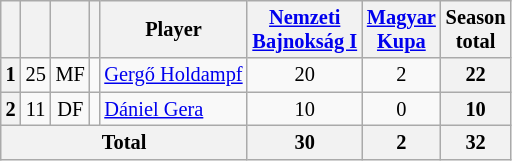<table class="wikitable sortable sticky-header zebra" style="text-align:center; font-size:85%;">
<tr>
<th></th>
<th></th>
<th></th>
<th></th>
<th>Player</th>
<th><a href='#'>Nemzeti<br>Bajnokság I</a></th>
<th><a href='#'>Magyar<br>Kupa</a></th>
<th>Season<br>total</th>
</tr>
<tr>
<th rowspan="1">1</th>
<td>25</td>
<td>MF</td>
<td></td>
<td align="left"><a href='#'>Gergő Holdampf</a></td>
<td>20</td>
<td>2</td>
<th>22</th>
</tr>
<tr>
<th rowspan="1">2</th>
<td>11</td>
<td>DF</td>
<td></td>
<td align="left"><a href='#'>Dániel Gera</a></td>
<td>10</td>
<td>0</td>
<th>10</th>
</tr>
<tr>
<th colspan="5">Total</th>
<th>30</th>
<th>2</th>
<th>32</th>
</tr>
</table>
